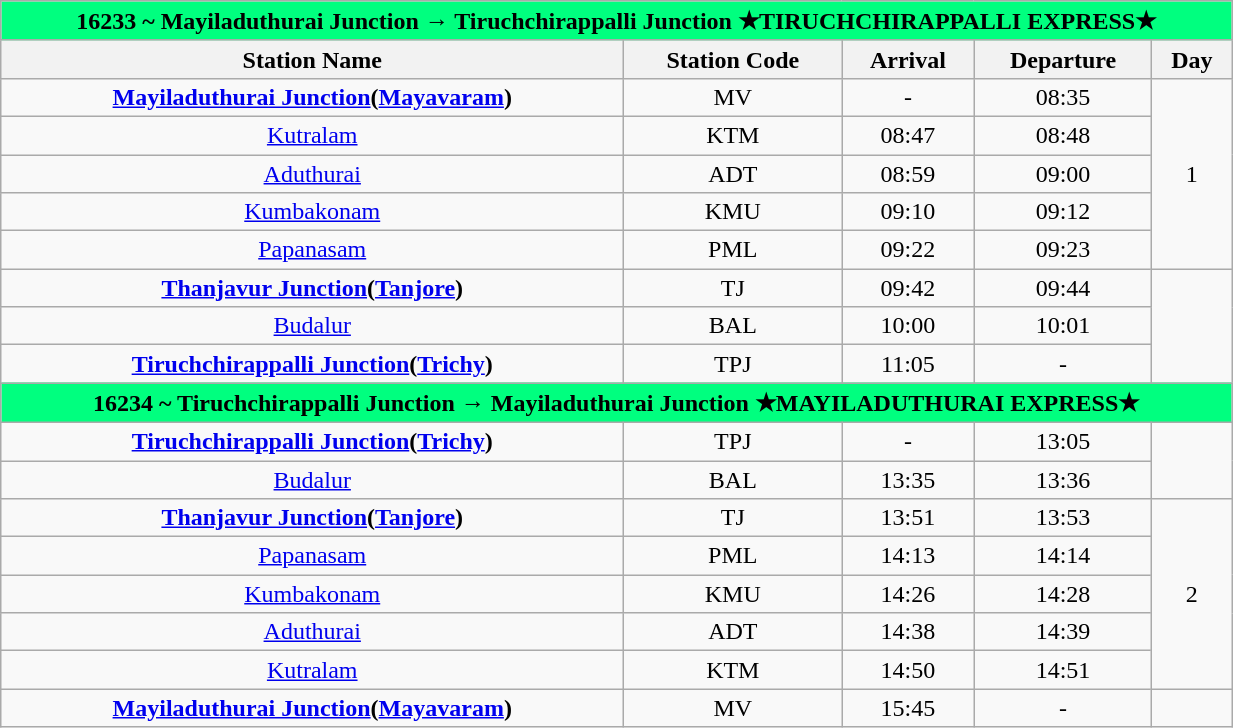<table class="wikitable sortable" width="65%" style="text-align: center;">
<tr>
<th colspan="5" align="center" style="background:#00ff7f;"><span>16233 ~ Mayiladuthurai Junction → Tiruchchirappalli Junction  <strong>★TIRUCHCHIRAPPALLI EXPRESS★</strong></span></th>
</tr>
<tr>
<th>Station Name</th>
<th>Station Code</th>
<th>Arrival</th>
<th>Departure</th>
<th>Day</th>
</tr>
<tr>
<td><strong><a href='#'>Mayiladuthurai Junction</a>(<a href='#'>Mayavaram</a>)</strong></td>
<td>MV</td>
<td>-</td>
<td>08:35</td>
<td rowspan="5">1</td>
</tr>
<tr>
<td><a href='#'>Kutralam</a></td>
<td>KTM</td>
<td>08:47</td>
<td>08:48</td>
</tr>
<tr>
<td><a href='#'>Aduthurai</a></td>
<td>ADT</td>
<td>08:59</td>
<td>09:00</td>
</tr>
<tr>
<td><a href='#'>Kumbakonam</a></td>
<td>KMU</td>
<td>09:10</td>
<td>09:12</td>
</tr>
<tr>
<td><a href='#'>Papanasam</a></td>
<td>PML</td>
<td>09:22</td>
<td>09:23</td>
</tr>
<tr>
<td><strong><a href='#'>Thanjavur Junction</a>(<a href='#'>Tanjore</a>)</strong></td>
<td>TJ</td>
<td>09:42</td>
<td>09:44</td>
</tr>
<tr>
<td><a href='#'>Budalur</a></td>
<td>BAL</td>
<td>10:00</td>
<td>10:01</td>
</tr>
<tr>
<td><strong><a href='#'>Tiruchchirappalli Junction</a>(<a href='#'>Trichy</a>)</strong></td>
<td>TPJ</td>
<td>11:05</td>
<td>-</td>
</tr>
<tr>
<th colspan="5" align="center" style="background:#00ff7f;"><span>16234 ~ Tiruchchirappalli Junction → Mayiladuthurai Junction ★<strong>MAYILADUTHURAI EXPRESS</strong>★</span></th>
</tr>
<tr>
<td><strong><a href='#'>Tiruchchirappalli Junction</a>(<a href='#'>Trichy</a>)</strong></td>
<td>TPJ</td>
<td>-</td>
<td>13:05</td>
</tr>
<tr>
<td><a href='#'>Budalur</a></td>
<td>BAL</td>
<td>13:35</td>
<td>13:36</td>
</tr>
<tr>
<td><strong><a href='#'>Thanjavur Junction</a>(<a href='#'>Tanjore</a>)</strong></td>
<td>TJ</td>
<td>13:51</td>
<td>13:53</td>
<td rowspan="5">2</td>
</tr>
<tr>
<td><a href='#'>Papanasam</a></td>
<td>PML</td>
<td>14:13</td>
<td>14:14</td>
</tr>
<tr>
<td><a href='#'>Kumbakonam</a></td>
<td>KMU</td>
<td>14:26</td>
<td>14:28</td>
</tr>
<tr>
<td><a href='#'>Aduthurai</a></td>
<td>ADT</td>
<td>14:38</td>
<td>14:39</td>
</tr>
<tr>
<td><a href='#'>Kutralam</a></td>
<td>KTM</td>
<td>14:50</td>
<td>14:51</td>
</tr>
<tr>
<td><strong><a href='#'>Mayiladuthurai Junction</a>(<a href='#'>Mayavaram</a>)</strong></td>
<td>MV</td>
<td>15:45</td>
<td>-</td>
</tr>
</table>
